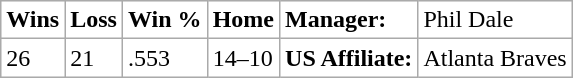<table class="wikitable">
<tr bgcolor="#FFFFFF">
<td><strong>Wins</strong></td>
<td><strong>Loss</strong></td>
<td><strong>Win %</strong></td>
<td><strong>Home</strong></td>
<td><strong>Manager:</strong></td>
<td>Phil Dale</td>
</tr>
<tr bgcolor="#FFFFFF">
<td>26</td>
<td>21</td>
<td>.553</td>
<td>14–10</td>
<td><strong>US Affiliate:</strong></td>
<td>Atlanta Braves</td>
</tr>
</table>
